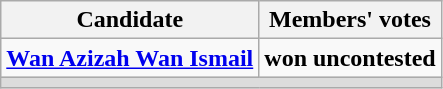<table class=wikitable style=text-align:center>
<tr>
<th>Candidate</th>
<th>Members' votes</th>
</tr>
<tr>
<td align=left><strong><a href='#'>Wan Azizah Wan Ismail</a></strong></td>
<td><strong>won uncontested</strong></td>
</tr>
<tr>
<td colspan=3 bgcolor=dcdcdc></td>
</tr>
</table>
